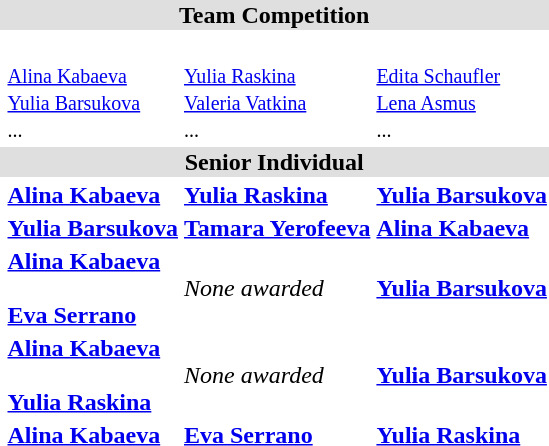<table>
<tr bgcolor="DFDFDF">
<td colspan="4" align="center"><strong>Team Competition</strong></td>
</tr>
<tr>
<th scope=row style="text-align:left"><br></th>
<td valign="top"><strong></strong><br><small><a href='#'>Alina Kabaeva</a><br><a href='#'>Yulia Barsukova</a><br>...</small></td>
<td valign="top"><strong></strong><br><small><a href='#'>Yulia Raskina</a><br><a href='#'>Valeria Vatkina</a><br>...</small></td>
<td valign="top"><strong></strong><br><small><a href='#'>Edita Schaufler</a><br><a href='#'>Lena Asmus</a><br>...</small></td>
</tr>
<tr bgcolor="DFDFDF">
<td colspan="4" align="center"><strong>Senior Individual</strong></td>
</tr>
<tr>
<th scope=row style="text-align:left"><br></th>
<td><strong><a href='#'>Alina Kabaeva</a></strong><br><small></small></td>
<td><strong><a href='#'>Yulia Raskina</a></strong><br><small></small></td>
<td><strong><a href='#'>Yulia Barsukova</a></strong><br><small></small></td>
</tr>
<tr>
<th scope=row style="text-align:left"><br></th>
<td><strong><a href='#'>Yulia Barsukova</a></strong><br><small></small></td>
<td><strong><a href='#'>Tamara Yerofeeva</a></strong><br><small></small></td>
<td><strong><a href='#'>Alina Kabaeva</a></strong><br><small></small></td>
</tr>
<tr>
<th scope=row style="text-align:left"><br></th>
<td><strong><a href='#'>Alina Kabaeva</a></strong><br><small></small><br><strong><a href='#'>Eva Serrano</a></strong><br><small></small></td>
<td><em>None awarded</em></td>
<td><strong><a href='#'>Yulia Barsukova</a></strong><br><small></small></td>
</tr>
<tr>
<th scope=row style="text-align:left"><br></th>
<td><strong><a href='#'>Alina Kabaeva</a></strong><br><small></small><br><strong><a href='#'>Yulia Raskina</a></strong><br><small></small></td>
<td><em>None awarded</em></td>
<td><strong><a href='#'>Yulia Barsukova</a></strong><br><small></small></td>
</tr>
<tr>
<th scope=row style="text-align:left"><br></th>
<td><strong><a href='#'>Alina Kabaeva</a> </strong><br><small></small></td>
<td><strong><a href='#'>Eva Serrano</a></strong><br><small></small></td>
<td><strong><a href='#'>Yulia Raskina</a></strong><br><small></small></td>
</tr>
</table>
